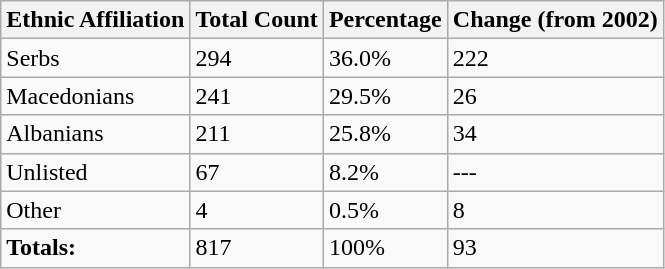<table class="wikitable">
<tr>
<th>Ethnic Affiliation</th>
<th>Total Count</th>
<th>Percentage</th>
<th>Change (from 2002)</th>
</tr>
<tr>
<td>Serbs</td>
<td>294</td>
<td>36.0%</td>
<td> 222</td>
</tr>
<tr>
<td>Macedonians</td>
<td>241</td>
<td>29.5%</td>
<td> 26</td>
</tr>
<tr>
<td>Albanians</td>
<td>211</td>
<td>25.8%</td>
<td> 34</td>
</tr>
<tr>
<td>Unlisted</td>
<td>67</td>
<td>8.2%</td>
<td>---</td>
</tr>
<tr>
<td>Other</td>
<td>4</td>
<td>0.5%</td>
<td> 8</td>
</tr>
<tr>
<td><strong>Totals:</strong></td>
<td>817</td>
<td>100%</td>
<td> 93</td>
</tr>
</table>
